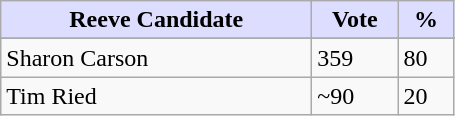<table class="wikitable">
<tr>
<th style="background:#ddf; width:200px;">Reeve Candidate</th>
<th style="background:#ddf; width:50px;">Vote</th>
<th style="background:#ddf; width:30px;">%</th>
</tr>
<tr>
</tr>
<tr>
<td>Sharon Carson</td>
<td>359</td>
<td>80</td>
</tr>
<tr>
<td>Tim Ried</td>
<td>~90</td>
<td>20</td>
</tr>
</table>
